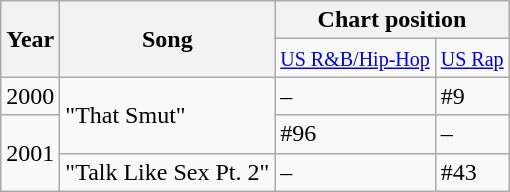<table class="wikitable">
<tr>
<th rowspan="2">Year</th>
<th rowspan="2">Song</th>
<th colspan="2">Chart position</th>
</tr>
<tr>
<td><small><a href='#'>US R&B/Hip-Hop</a></small></td>
<td><small><a href='#'>US Rap</a></small></td>
</tr>
<tr>
<td>2000</td>
<td rowspan="2">"That Smut"</td>
<td>–</td>
<td>#9</td>
</tr>
<tr>
<td rowspan="2">2001</td>
<td>#96</td>
<td>–</td>
</tr>
<tr>
<td>"Talk Like Sex Pt. 2"</td>
<td>–</td>
<td>#43</td>
</tr>
</table>
